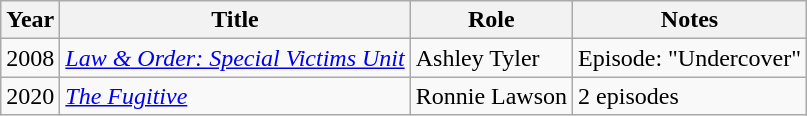<table class="wikitable sortable">
<tr>
<th>Year</th>
<th>Title</th>
<th>Role</th>
<th class="unsortable">Notes</th>
</tr>
<tr>
<td>2008</td>
<td><em><a href='#'>Law & Order: Special Victims Unit</a></em></td>
<td>Ashley Tyler</td>
<td>Episode: "Undercover"</td>
</tr>
<tr>
<td>2020</td>
<td><em><a href='#'>The Fugitive</a></em></td>
<td>Ronnie Lawson</td>
<td>2 episodes</td>
</tr>
</table>
